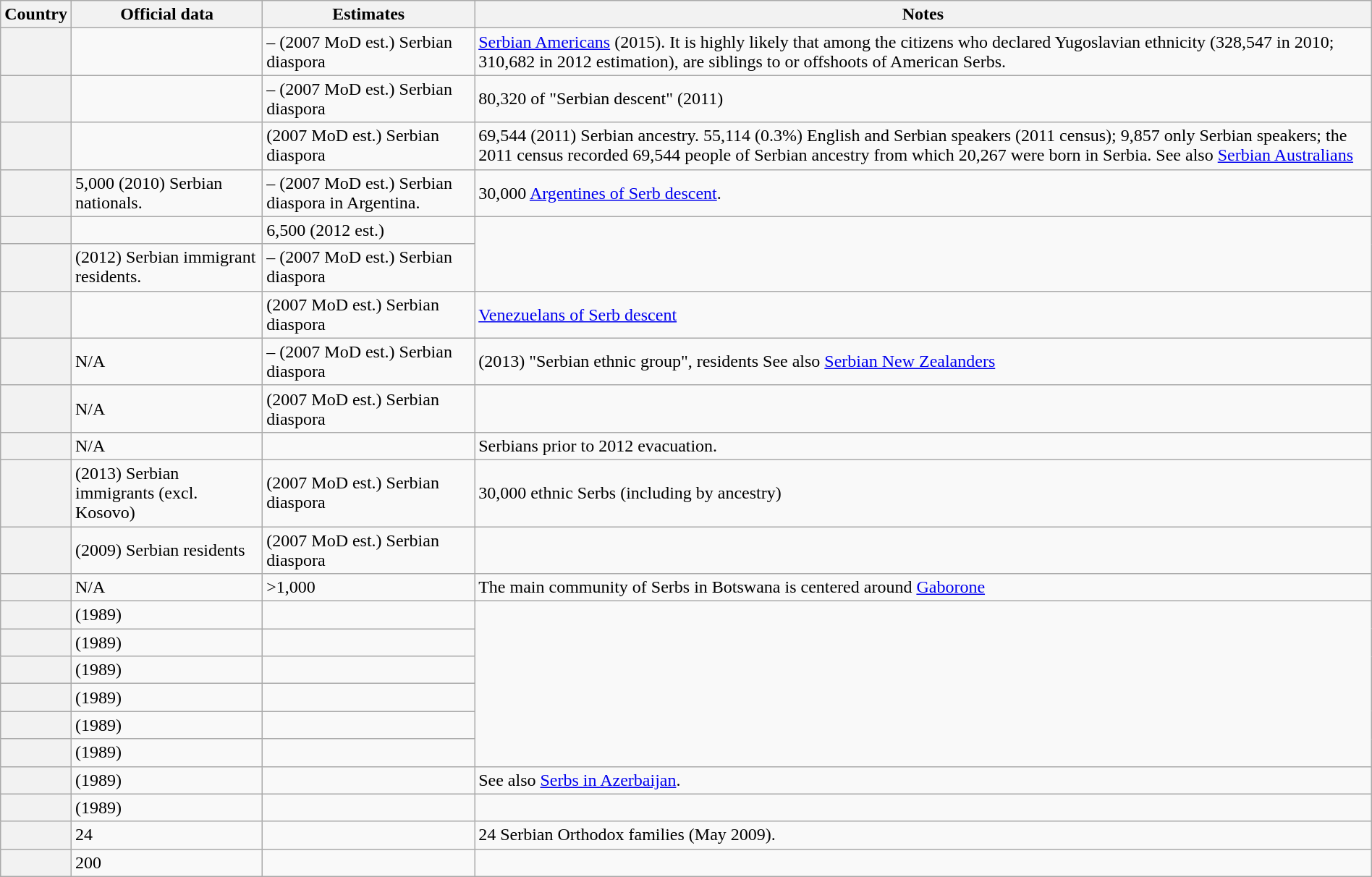<table class="wikitable plainrowheaders sortable" style="width:100%;">
<tr>
<th scope="col">Country</th>
<th scope="col">Official data</th>
<th scope="col">Estimates</th>
<th scope="col">Notes</th>
</tr>
<tr>
<th scope="row"></th>
<td></td>
<td>– (2007 MoD est.) Serbian diaspora</td>
<td> <a href='#'>Serbian Americans</a> (2015). It is highly likely that among the citizens who declared Yugoslavian ethnicity (328,547 in 2010; 310,682 in 2012 estimation), are siblings to or offshoots of American Serbs.</td>
</tr>
<tr>
<th scope="row"></th>
<td></td>
<td>– (2007 MoD est.) Serbian diaspora</td>
<td>80,320 of "Serbian descent" (2011)</td>
</tr>
<tr>
<th scope="row"></th>
<td></td>
<td> (2007 MoD est.) Serbian diaspora</td>
<td>69,544 (2011) Serbian ancestry. 55,114 (0.3%) English and Serbian speakers (2011 census); 9,857 only Serbian speakers; the 2011 census recorded 69,544 people of Serbian ancestry from which 20,267 were born in Serbia. See also <a href='#'>Serbian Australians</a></td>
</tr>
<tr>
<th scope="row"></th>
<td>5,000 (2010) Serbian nationals.</td>
<td>– (2007 MoD est.) Serbian diaspora in Argentina.</td>
<td>30,000 <a href='#'>Argentines of Serb descent</a>.</td>
</tr>
<tr>
<th scope="row"></th>
<td></td>
<td> 6,500 (2012 est.)</td>
</tr>
<tr>
<th scope="row"></th>
<td> (2012) Serbian immigrant residents.</td>
<td>– (2007 MoD est.) Serbian diaspora</td>
</tr>
<tr>
<th scope="row"></th>
<td></td>
<td> (2007 MoD est.) Serbian diaspora</td>
<td> <a href='#'>Venezuelans of Serb descent</a></td>
</tr>
<tr>
<th scope="row"></th>
<td>N/A</td>
<td>– (2007 MoD est.) Serbian diaspora</td>
<td> (2013) "Serbian ethnic group", residents See also <a href='#'>Serbian New Zealanders</a></td>
</tr>
<tr>
<th scope="row"></th>
<td>N/A</td>
<td> (2007 MoD est.) Serbian diaspora</td>
</tr>
<tr>
<th scope="row"></th>
<td>N/A</td>
<td></td>
<td> Serbians prior to 2012 evacuation.</td>
</tr>
<tr>
<th scope="row"></th>
<td> (2013) Serbian immigrants (excl. Kosovo)</td>
<td> (2007 MoD est.) Serbian diaspora</td>
<td> 30,000 ethnic Serbs (including by ancestry)</td>
</tr>
<tr>
<th scope="row"></th>
<td> (2009) Serbian residents</td>
<td> (2007 MoD est.) Serbian diaspora</td>
</tr>
<tr>
<th scope="row"></th>
<td>N/A</td>
<td> >1,000</td>
<td>The main community of Serbs in Botswana is centered around <a href='#'>Gaborone</a></td>
</tr>
<tr>
<th scope="row"></th>
<td> (1989)</td>
<td></td>
</tr>
<tr>
<th scope="row"></th>
<td> (1989)</td>
<td></td>
</tr>
<tr>
<th scope="row"></th>
<td> (1989)</td>
<td></td>
</tr>
<tr>
<th scope="row"></th>
<td> (1989)</td>
<td></td>
</tr>
<tr>
<th scope="row"></th>
<td> (1989)</td>
<td></td>
</tr>
<tr>
<th scope="row"></th>
<td> (1989)</td>
<td></td>
</tr>
<tr>
<th scope="row"></th>
<td> (1989)</td>
<td></td>
<td>See also <a href='#'>Serbs in Azerbaijan</a>.</td>
</tr>
<tr>
<th scope="row"></th>
<td> (1989)</td>
<td></td>
</tr>
<tr>
<th scope="row"></th>
<td>24</td>
<td></td>
<td>24 Serbian Orthodox families (May 2009).</td>
</tr>
<tr>
<th scope="row"></th>
<td>200</td>
<td></td>
<td></td>
</tr>
</table>
